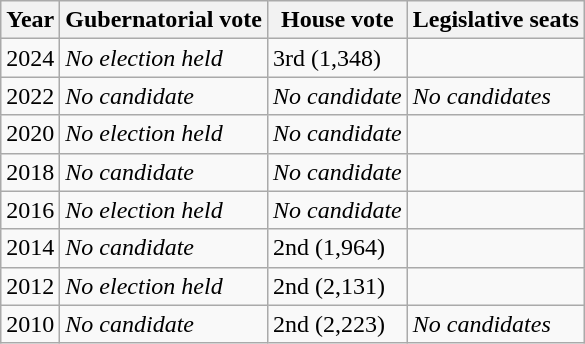<table class="wikitable plainrowheaders">
<tr>
<th>Year</th>
<th>Gubernatorial vote</th>
<th>House vote</th>
<th>Legislative seats</th>
</tr>
<tr>
<td>2024</td>
<td><em>No election held</em></td>
<td>3rd (1,348) </td>
<td></td>
</tr>
<tr>
<td>2022</td>
<td><em>No candidate</em></td>
<td><em>No candidate</em></td>
<td><em>No candidates</em></td>
</tr>
<tr>
<td>2020</td>
<td><em>No election held</em></td>
<td><em>No candidate</em></td>
<td></td>
</tr>
<tr>
<td>2018</td>
<td><em>No candidate</em></td>
<td><em>No candidate</em></td>
<td></td>
</tr>
<tr>
<td>2016</td>
<td><em>No election held</em></td>
<td><em>No candidate</em></td>
<td></td>
</tr>
<tr>
<td>2014</td>
<td><em>No candidate</em></td>
<td>2nd (1,964) </td>
<td></td>
</tr>
<tr>
<td>2012</td>
<td><em>No election held</em></td>
<td>2nd (2,131) </td>
<td></td>
</tr>
<tr>
<td>2010</td>
<td><em>No candidate</em></td>
<td>2nd (2,223) </td>
<td><em>No candidates</em></td>
</tr>
</table>
